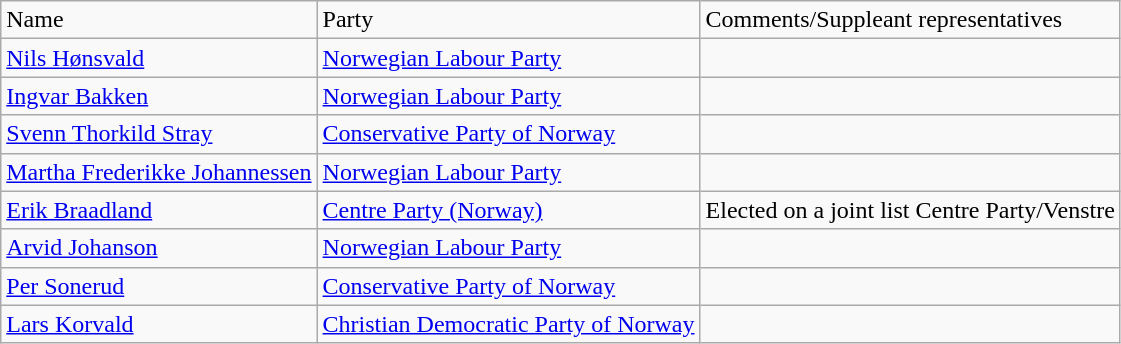<table class="wikitable">
<tr>
<td>Name</td>
<td>Party</td>
<td>Comments/Suppleant representatives</td>
</tr>
<tr>
<td><a href='#'>Nils Hønsvald</a></td>
<td><a href='#'>Norwegian Labour Party</a></td>
<td></td>
</tr>
<tr>
<td><a href='#'>Ingvar Bakken</a></td>
<td><a href='#'>Norwegian Labour Party</a></td>
<td></td>
</tr>
<tr>
<td><a href='#'>Svenn Thorkild Stray</a></td>
<td><a href='#'>Conservative Party of Norway</a></td>
<td></td>
</tr>
<tr>
<td><a href='#'>Martha Frederikke Johannessen</a></td>
<td><a href='#'>Norwegian Labour Party</a></td>
<td></td>
</tr>
<tr>
<td><a href='#'>Erik Braadland</a></td>
<td><a href='#'>Centre Party (Norway)</a></td>
<td>Elected on a joint list Centre Party/Venstre</td>
</tr>
<tr>
<td><a href='#'>Arvid Johanson</a></td>
<td><a href='#'>Norwegian Labour Party</a></td>
<td></td>
</tr>
<tr>
<td><a href='#'>Per Sonerud</a></td>
<td><a href='#'>Conservative Party of Norway</a></td>
<td></td>
</tr>
<tr>
<td><a href='#'>Lars Korvald</a></td>
<td><a href='#'>Christian Democratic Party of Norway</a></td>
<td></td>
</tr>
</table>
